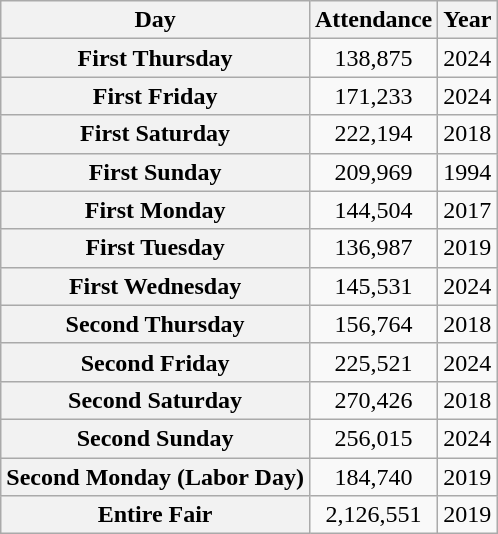<table class="wikitable" style="text-align:center">
<tr>
<th>Day</th>
<th>Attendance</th>
<th>Year</th>
</tr>
<tr>
<th>First Thursday</th>
<td>138,875</td>
<td>2024</td>
</tr>
<tr>
<th>First Friday</th>
<td>171,233</td>
<td>2024</td>
</tr>
<tr>
<th>First Saturday</th>
<td>222,194</td>
<td>2018</td>
</tr>
<tr>
<th>First Sunday</th>
<td>209,969</td>
<td>1994</td>
</tr>
<tr>
<th>First Monday</th>
<td>144,504</td>
<td>2017</td>
</tr>
<tr>
<th>First Tuesday</th>
<td>136,987</td>
<td>2019</td>
</tr>
<tr>
<th>First Wednesday</th>
<td>145,531</td>
<td>2024</td>
</tr>
<tr>
<th>Second Thursday</th>
<td>156,764</td>
<td>2018</td>
</tr>
<tr>
<th>Second Friday</th>
<td>225,521</td>
<td>2024</td>
</tr>
<tr>
<th>Second Saturday</th>
<td>270,426</td>
<td>2018</td>
</tr>
<tr>
<th>Second Sunday</th>
<td>256,015</td>
<td>2024</td>
</tr>
<tr>
<th>Second Monday (Labor Day)</th>
<td>184,740</td>
<td>2019</td>
</tr>
<tr>
<th>Entire Fair</th>
<td>2,126,551</td>
<td>2019</td>
</tr>
</table>
